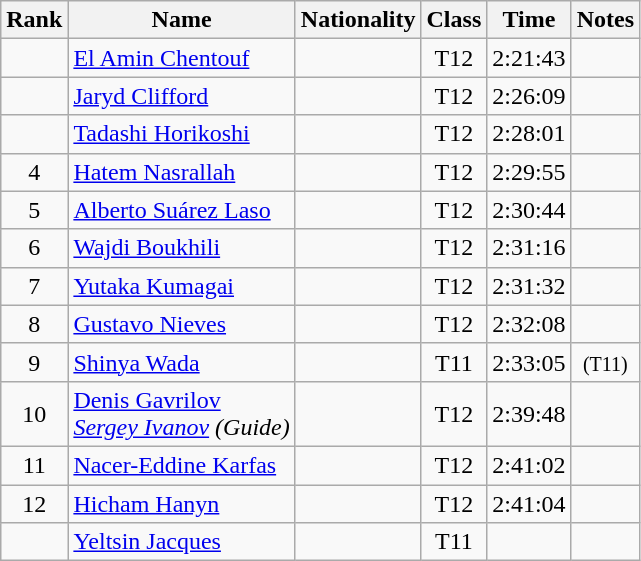<table class="wikitable sortable" style="text-align:center">
<tr>
<th>Rank</th>
<th>Name</th>
<th>Nationality</th>
<th>Class</th>
<th>Time</th>
<th>Notes</th>
</tr>
<tr>
<td></td>
<td align="left"><a href='#'>El Amin Chentouf</a></td>
<td align="left"></td>
<td>T12</td>
<td>2:21:43</td>
<td></td>
</tr>
<tr>
<td></td>
<td align="left"><a href='#'>Jaryd Clifford</a></td>
<td align="left"></td>
<td>T12</td>
<td>2:26:09</td>
<td></td>
</tr>
<tr>
<td></td>
<td align="left"><a href='#'>Tadashi Horikoshi</a></td>
<td align="left"></td>
<td>T12</td>
<td>2:28:01</td>
<td></td>
</tr>
<tr>
<td>4</td>
<td align="left"><a href='#'>Hatem Nasrallah</a></td>
<td align="left"></td>
<td>T12</td>
<td>2:29:55</td>
<td></td>
</tr>
<tr>
<td>5</td>
<td align="left"><a href='#'>Alberto Suárez Laso</a></td>
<td align="left"></td>
<td>T12</td>
<td>2:30:44</td>
<td></td>
</tr>
<tr>
<td>6</td>
<td align="left"><a href='#'>Wajdi Boukhili</a></td>
<td align="left"></td>
<td>T12</td>
<td>2:31:16</td>
<td></td>
</tr>
<tr>
<td>7</td>
<td align="left"><a href='#'>Yutaka Kumagai</a></td>
<td align="left"></td>
<td>T12</td>
<td>2:31:32</td>
<td></td>
</tr>
<tr>
<td>8</td>
<td align="left"><a href='#'>Gustavo Nieves</a></td>
<td align="left"></td>
<td>T12</td>
<td>2:32:08</td>
<td></td>
</tr>
<tr>
<td>9</td>
<td align="left"><a href='#'>Shinya Wada</a></td>
<td align="left"></td>
<td>T11</td>
<td>2:33:05</td>
<td> <small>(T11)</small></td>
</tr>
<tr>
<td>10</td>
<td align="left"><a href='#'>Denis Gavrilov</a><br><em><a href='#'>Sergey Ivanov</a> (Guide)</em></td>
<td align="left"></td>
<td>T12</td>
<td>2:39:48</td>
<td></td>
</tr>
<tr>
<td>11</td>
<td align="left"><a href='#'>Nacer-Eddine Karfas</a></td>
<td align="left"></td>
<td>T12</td>
<td>2:41:02</td>
<td></td>
</tr>
<tr>
<td>12</td>
<td align="left"><a href='#'>Hicham Hanyn</a></td>
<td align="left"></td>
<td>T12</td>
<td>2:41:04</td>
<td></td>
</tr>
<tr>
<td></td>
<td align="left"><a href='#'>Yeltsin Jacques</a></td>
<td align="left"></td>
<td>T11</td>
<td></td>
<td></td>
</tr>
</table>
